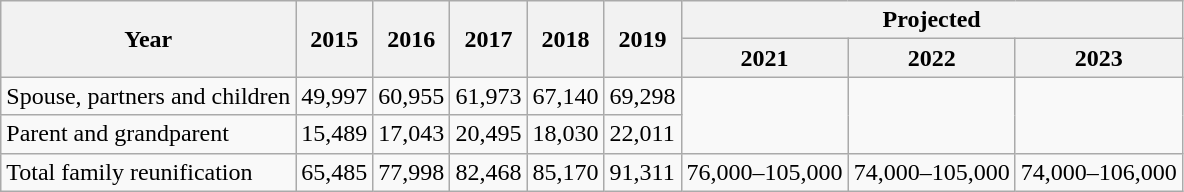<table class="wikitable">
<tr>
<th rowspan="2">Year</th>
<th rowspan="2">2015</th>
<th rowspan="2">2016</th>
<th rowspan="2">2017</th>
<th rowspan="2">2018</th>
<th rowspan="2">2019</th>
<th colspan="3">Projected</th>
</tr>
<tr>
<th>2021</th>
<th>2022</th>
<th>2023</th>
</tr>
<tr>
<td>Spouse, partners and children</td>
<td>49,997</td>
<td>60,955</td>
<td>61,973</td>
<td>67,140</td>
<td>69,298</td>
<td rowspan="2"></td>
<td rowspan="2"></td>
<td rowspan="2"></td>
</tr>
<tr>
<td>Parent and grandparent</td>
<td>15,489</td>
<td>17,043</td>
<td>20,495</td>
<td>18,030</td>
<td>22,011</td>
</tr>
<tr>
<td>Total family reunification</td>
<td>65,485</td>
<td>77,998</td>
<td>82,468</td>
<td>85,170</td>
<td>91,311</td>
<td>76,000–105,000</td>
<td>74,000–105,000</td>
<td>74,000–106,000</td>
</tr>
</table>
